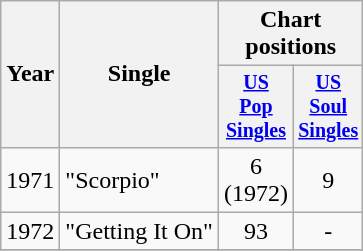<table class="wikitable" style="text-align:center;">
<tr>
<th rowspan="2">Year</th>
<th rowspan="2">Single</th>
<th colspan="3">Chart positions</th>
</tr>
<tr style="font-size:smaller;">
<th width="40"><a href='#'>US<br>Pop Singles</a></th>
<th width="40"><a href='#'>US<br>Soul Singles</a></th>
</tr>
<tr>
<td rowspan="1">1971</td>
<td align="left">"Scorpio"</td>
<td>6 (1972)</td>
<td>9</td>
</tr>
<tr>
<td rowspan="1">1972</td>
<td align="left">"Getting It On"</td>
<td>93</td>
<td>-</td>
</tr>
<tr>
</tr>
</table>
